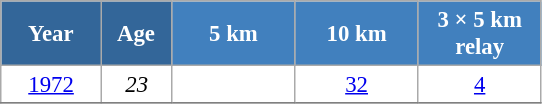<table class="wikitable" style="font-size:95%; text-align:center; border:grey solid 1px; border-collapse:collapse; background:#ffffff;">
<tr>
<th style="background-color:#369; color:white; width:60px;"> Year </th>
<th style="background-color:#369; color:white; width:40px;"> Age </th>
<th style="background-color:#4180be; color:white; width:75px;"> 5 km </th>
<th style="background-color:#4180be; color:white; width:75px;"> 10 km </th>
<th style="background-color:#4180be; color:white; width:75px;"> 3 × 5 km <br> relay </th>
</tr>
<tr>
<td><a href='#'>1972</a></td>
<td><em>23</em></td>
<td><a href='#'></a></td>
<td><a href='#'>32</a></td>
<td><a href='#'>4</a></td>
</tr>
<tr>
</tr>
</table>
